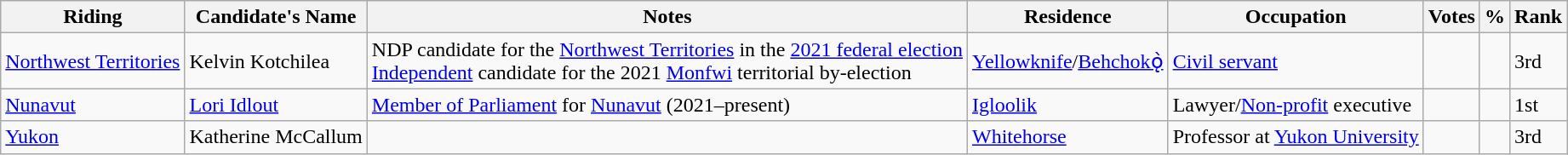<table class="wikitable sortable">
<tr>
<th>Riding<br></th>
<th>Candidate's Name</th>
<th>Notes</th>
<th>Residence</th>
<th>Occupation</th>
<th>Votes</th>
<th>%</th>
<th>Rank</th>
</tr>
<tr>
<td><a href='#'>Northwest Territories</a></td>
<td>Kelvin Kotchilea</td>
<td>NDP candidate for the <a href='#'>Northwest Territories</a> in the <a href='#'>2021 federal election</a> <br> <a href='#'>Independent</a> candidate for the 2021 <a href='#'>Monfwi</a> territorial by-election</td>
<td><a href='#'>Yellowknife</a>/<a href='#'>Behchokǫ̀</a></td>
<td><a href='#'>Civil servant</a></td>
<td></td>
<td></td>
<td>3rd</td>
</tr>
<tr>
<td><a href='#'>Nunavut</a></td>
<td><a href='#'>Lori Idlout</a></td>
<td><a href='#'>Member of Parliament</a> for <a href='#'>Nunavut</a> (2021–present)</td>
<td><a href='#'>Igloolik</a></td>
<td>Lawyer/<a href='#'>Non-profit</a> executive</td>
<td></td>
<td></td>
<td>1st</td>
</tr>
<tr>
<td><a href='#'>Yukon</a></td>
<td>Katherine McCallum</td>
<td></td>
<td><a href='#'>Whitehorse</a></td>
<td>Professor at <a href='#'>Yukon University</a></td>
<td></td>
<td></td>
<td>3rd</td>
</tr>
</table>
